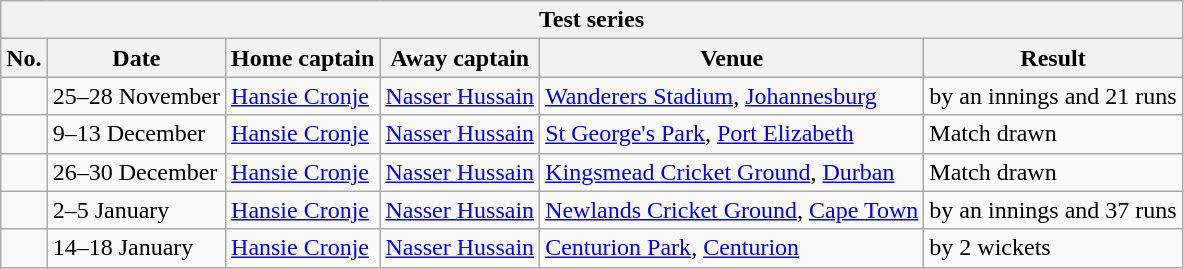<table class="wikitable">
<tr>
<th colspan="9">Test series</th>
</tr>
<tr>
<th>No.</th>
<th>Date</th>
<th>Home captain</th>
<th>Away captain</th>
<th>Venue</th>
<th>Result</th>
</tr>
<tr>
<td></td>
<td>25–28 November</td>
<td><a href='#'>Hansie Cronje</a></td>
<td><a href='#'>Nasser Hussain</a></td>
<td><a href='#'>Wanderers Stadium</a>, <a href='#'>Johannesburg</a></td>
<td> by an innings and 21 runs</td>
</tr>
<tr>
<td></td>
<td>9–13 December</td>
<td><a href='#'>Hansie Cronje</a></td>
<td><a href='#'>Nasser Hussain</a></td>
<td><a href='#'>St George's Park</a>, <a href='#'>Port Elizabeth</a></td>
<td>Match drawn</td>
</tr>
<tr>
<td></td>
<td>26–30 December</td>
<td><a href='#'>Hansie Cronje</a></td>
<td><a href='#'>Nasser Hussain</a></td>
<td><a href='#'>Kingsmead Cricket Ground</a>, <a href='#'>Durban</a></td>
<td>Match drawn</td>
</tr>
<tr>
<td></td>
<td>2–5 January</td>
<td><a href='#'>Hansie Cronje</a></td>
<td><a href='#'>Nasser Hussain</a></td>
<td><a href='#'>Newlands Cricket Ground</a>, <a href='#'>Cape Town</a></td>
<td> by an innings and 37 runs</td>
</tr>
<tr>
<td></td>
<td>14–18 January</td>
<td><a href='#'>Hansie Cronje</a></td>
<td><a href='#'>Nasser Hussain</a></td>
<td><a href='#'>Centurion Park</a>, <a href='#'>Centurion</a></td>
<td> by 2 wickets</td>
</tr>
</table>
